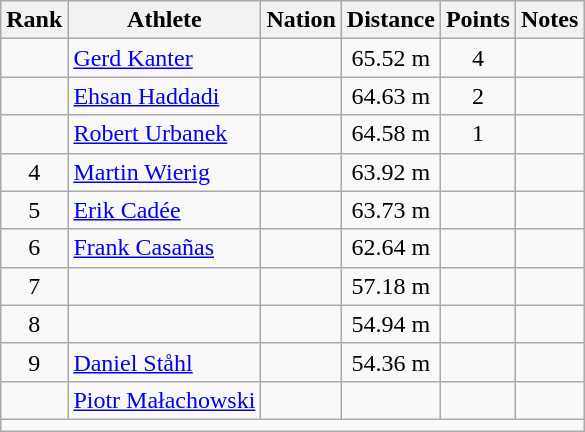<table class="wikitable mw-datatable sortable" style="text-align:center;">
<tr>
<th scope="col" style="width: 10px;">Rank</th>
<th scope="col">Athlete</th>
<th scope="col">Nation</th>
<th scope="col">Distance</th>
<th scope="col">Points</th>
<th scope="col">Notes</th>
</tr>
<tr>
<td></td>
<td align="left"><a href='#'>Gerd Kanter</a></td>
<td align="left"></td>
<td>65.52 m</td>
<td>4</td>
<td></td>
</tr>
<tr>
<td></td>
<td align="left"><a href='#'>Ehsan Haddadi</a></td>
<td align="left"></td>
<td>64.63 m</td>
<td>2</td>
<td></td>
</tr>
<tr>
<td></td>
<td align="left"><a href='#'>Robert Urbanek</a></td>
<td align="left"></td>
<td>64.58 m</td>
<td>1</td>
<td></td>
</tr>
<tr>
<td>4</td>
<td align="left"><a href='#'>Martin Wierig</a></td>
<td align="left"></td>
<td>63.92 m</td>
<td></td>
<td></td>
</tr>
<tr>
<td>5</td>
<td align="left"><a href='#'>Erik Cadée</a></td>
<td align="left"></td>
<td>63.73 m</td>
<td></td>
<td></td>
</tr>
<tr>
<td>6</td>
<td align="left"><a href='#'>Frank Casañas</a></td>
<td align="left"></td>
<td>62.64 m</td>
<td></td>
<td></td>
</tr>
<tr>
<td>7</td>
<td align="left"></td>
<td align="left"></td>
<td>57.18 m</td>
<td></td>
<td></td>
</tr>
<tr>
<td>8</td>
<td align="left"></td>
<td align="left"></td>
<td>54.94 m</td>
<td></td>
<td></td>
</tr>
<tr>
<td>9</td>
<td align="left"><a href='#'>Daniel Ståhl</a></td>
<td align="left"></td>
<td>54.36 m</td>
<td></td>
<td></td>
</tr>
<tr>
<td></td>
<td align="left"><a href='#'>Piotr Małachowski</a></td>
<td align="left"></td>
<td></td>
<td></td>
<td></td>
</tr>
<tr class="sortbottom">
<td colspan="6"></td>
</tr>
</table>
